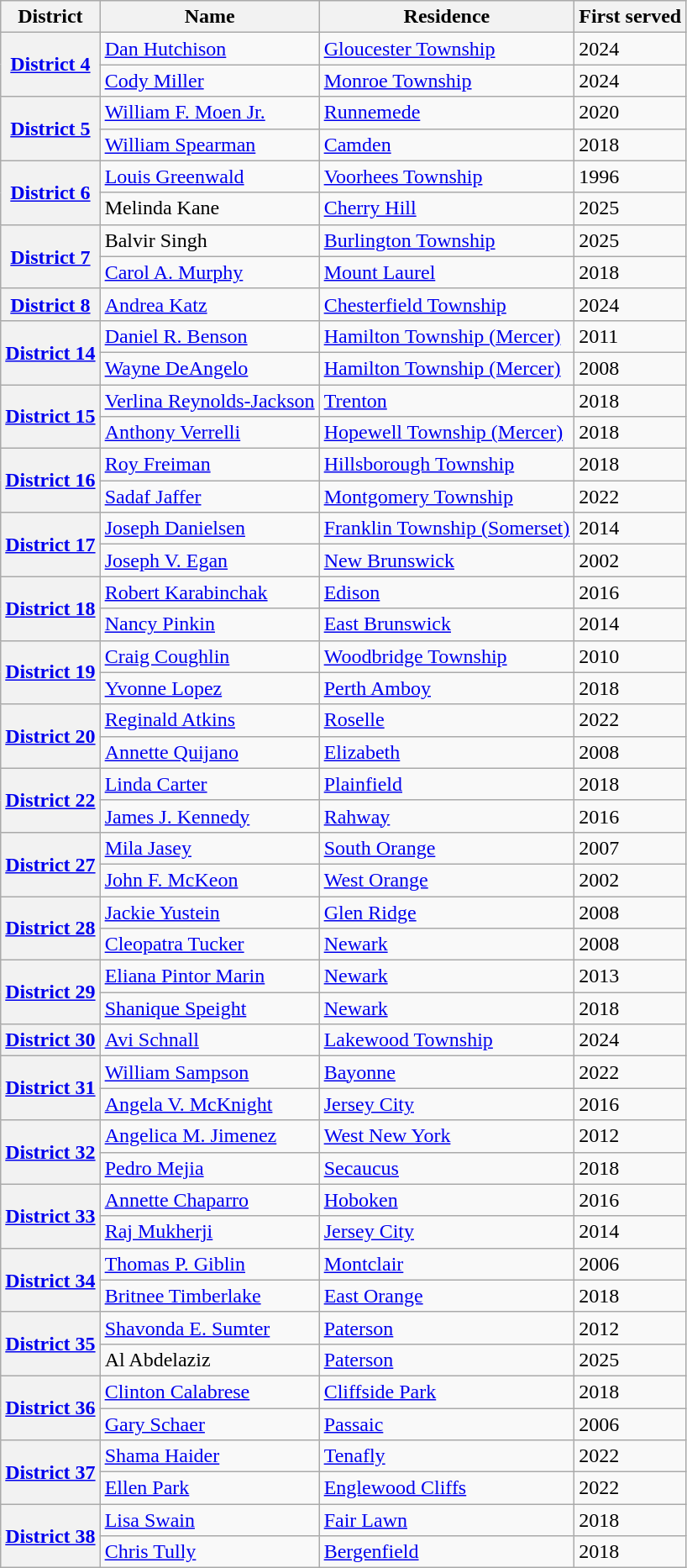<table class="wikitable sortable">
<tr>
<th>District</th>
<th>Name</th>
<th>Residence</th>
<th>First served</th>
</tr>
<tr>
<th rowspan="2"><a href='#'>District 4</a></th>
<td><a href='#'>Dan Hutchison</a></td>
<td><a href='#'>Gloucester Township</a></td>
<td>2024</td>
</tr>
<tr>
<td><a href='#'>Cody Miller</a></td>
<td><a href='#'>Monroe Township</a></td>
<td>2024</td>
</tr>
<tr>
<th rowspan="2"><a href='#'>District 5</a></th>
<td><a href='#'>William F. Moen Jr.</a></td>
<td><a href='#'>Runnemede</a></td>
<td>2020</td>
</tr>
<tr>
<td><a href='#'>William Spearman</a></td>
<td><a href='#'>Camden</a></td>
<td>2018</td>
</tr>
<tr>
<th rowspan="2"><a href='#'>District 6</a></th>
<td><a href='#'>Louis Greenwald</a></td>
<td><a href='#'>Voorhees Township</a></td>
<td>1996</td>
</tr>
<tr>
<td>Melinda Kane</td>
<td><a href='#'>Cherry Hill</a></td>
<td>2025</td>
</tr>
<tr>
<th rowspan="2"><a href='#'>District 7</a></th>
<td>Balvir Singh</td>
<td><a href='#'>Burlington Township</a></td>
<td>2025</td>
</tr>
<tr>
<td><a href='#'>Carol A. Murphy</a></td>
<td><a href='#'>Mount Laurel</a></td>
<td>2018</td>
</tr>
<tr>
<th><a href='#'>District 8</a></th>
<td><a href='#'>Andrea Katz</a></td>
<td><a href='#'>Chesterfield Township</a></td>
<td>2024</td>
</tr>
<tr>
<th rowspan="2"><a href='#'>District 14</a></th>
<td><a href='#'>Daniel R. Benson</a></td>
<td><a href='#'>Hamilton Township (Mercer)</a></td>
<td>2011</td>
</tr>
<tr>
<td><a href='#'>Wayne DeAngelo</a></td>
<td><a href='#'>Hamilton Township (Mercer)</a></td>
<td>2008</td>
</tr>
<tr>
<th rowspan="2"><a href='#'>District 15</a></th>
<td><a href='#'>Verlina Reynolds-Jackson</a></td>
<td><a href='#'>Trenton</a></td>
<td>2018</td>
</tr>
<tr>
<td><a href='#'>Anthony Verrelli</a></td>
<td><a href='#'>Hopewell Township (Mercer)</a></td>
<td>2018</td>
</tr>
<tr>
<th rowspan="2"><a href='#'>District 16</a></th>
<td><a href='#'>Roy Freiman</a></td>
<td><a href='#'>Hillsborough Township</a></td>
<td>2018</td>
</tr>
<tr>
<td><a href='#'>Sadaf Jaffer</a></td>
<td><a href='#'>Montgomery Township</a></td>
<td>2022</td>
</tr>
<tr>
<th rowspan="2"><a href='#'>District 17</a></th>
<td><a href='#'>Joseph Danielsen</a></td>
<td><a href='#'>Franklin Township (Somerset)</a></td>
<td>2014</td>
</tr>
<tr>
<td><a href='#'>Joseph V. Egan</a></td>
<td><a href='#'>New Brunswick</a></td>
<td>2002</td>
</tr>
<tr>
<th rowspan="2"><a href='#'>District 18</a></th>
<td><a href='#'>Robert Karabinchak</a></td>
<td><a href='#'>Edison</a></td>
<td>2016</td>
</tr>
<tr>
<td><a href='#'>Nancy Pinkin</a></td>
<td><a href='#'>East Brunswick</a></td>
<td>2014</td>
</tr>
<tr>
<th rowspan="2"><a href='#'>District 19</a></th>
<td><a href='#'>Craig Coughlin</a></td>
<td><a href='#'>Woodbridge Township</a></td>
<td>2010</td>
</tr>
<tr>
<td><a href='#'>Yvonne Lopez</a></td>
<td><a href='#'>Perth Amboy</a></td>
<td>2018</td>
</tr>
<tr>
<th rowspan="2"><a href='#'>District 20</a></th>
<td><a href='#'>Reginald Atkins</a></td>
<td><a href='#'>Roselle</a></td>
<td>2022</td>
</tr>
<tr>
<td><a href='#'>Annette Quijano</a></td>
<td><a href='#'>Elizabeth</a></td>
<td>2008</td>
</tr>
<tr>
<th rowspan="2"><a href='#'>District 22</a></th>
<td><a href='#'>Linda Carter</a></td>
<td><a href='#'>Plainfield</a></td>
<td>2018</td>
</tr>
<tr>
<td><a href='#'>James J. Kennedy</a></td>
<td><a href='#'>Rahway</a></td>
<td>2016</td>
</tr>
<tr>
<th rowspan="2"><a href='#'>District 27</a></th>
<td><a href='#'>Mila Jasey</a></td>
<td><a href='#'>South Orange</a></td>
<td>2007</td>
</tr>
<tr>
<td><a href='#'>John F. McKeon</a></td>
<td><a href='#'>West Orange</a></td>
<td>2002</td>
</tr>
<tr>
<th rowspan="2"><a href='#'>District 28</a></th>
<td><a href='#'>Jackie Yustein</a></td>
<td><a href='#'>Glen Ridge</a></td>
<td>2008</td>
</tr>
<tr>
<td><a href='#'>Cleopatra Tucker</a></td>
<td><a href='#'>Newark</a></td>
<td>2008</td>
</tr>
<tr>
<th rowspan="2"><a href='#'>District 29</a></th>
<td><a href='#'>Eliana Pintor Marin</a></td>
<td><a href='#'>Newark</a></td>
<td>2013</td>
</tr>
<tr>
<td><a href='#'>Shanique Speight</a></td>
<td><a href='#'>Newark</a></td>
<td>2018</td>
</tr>
<tr>
<th><a href='#'>District 30</a></th>
<td><a href='#'>Avi Schnall</a></td>
<td><a href='#'>Lakewood Township</a></td>
<td>2024</td>
</tr>
<tr>
<th rowspan="2"><a href='#'>District 31</a></th>
<td><a href='#'>William Sampson</a></td>
<td><a href='#'>Bayonne</a></td>
<td>2022</td>
</tr>
<tr>
<td><a href='#'>Angela V. McKnight</a></td>
<td><a href='#'>Jersey City</a></td>
<td>2016</td>
</tr>
<tr>
<th rowspan="2"><a href='#'>District 32</a></th>
<td><a href='#'>Angelica M. Jimenez</a></td>
<td><a href='#'>West New York</a></td>
<td>2012</td>
</tr>
<tr>
<td><a href='#'>Pedro Mejia</a></td>
<td><a href='#'>Secaucus</a></td>
<td>2018</td>
</tr>
<tr>
<th rowspan="2"><a href='#'>District 33</a></th>
<td><a href='#'>Annette Chaparro</a></td>
<td><a href='#'>Hoboken</a></td>
<td>2016</td>
</tr>
<tr>
<td><a href='#'>Raj Mukherji</a></td>
<td><a href='#'>Jersey City</a></td>
<td>2014</td>
</tr>
<tr>
<th rowspan="2"><a href='#'>District 34</a></th>
<td><a href='#'>Thomas P. Giblin</a></td>
<td><a href='#'>Montclair</a></td>
<td>2006</td>
</tr>
<tr>
<td><a href='#'>Britnee Timberlake</a></td>
<td><a href='#'>East Orange</a></td>
<td>2018</td>
</tr>
<tr>
<th rowspan="2"><a href='#'>District 35</a></th>
<td><a href='#'>Shavonda E. Sumter</a></td>
<td><a href='#'>Paterson</a></td>
<td>2012</td>
</tr>
<tr>
<td>Al Abdelaziz</td>
<td><a href='#'>Paterson</a></td>
<td>2025</td>
</tr>
<tr>
<th rowspan="2"><a href='#'>District 36</a></th>
<td><a href='#'>Clinton Calabrese</a></td>
<td><a href='#'>Cliffside Park</a></td>
<td>2018</td>
</tr>
<tr>
<td><a href='#'>Gary Schaer</a></td>
<td><a href='#'>Passaic</a></td>
<td>2006</td>
</tr>
<tr>
<th rowspan="2"><a href='#'>District 37</a></th>
<td><a href='#'>Shama Haider</a></td>
<td><a href='#'>Tenafly</a></td>
<td>2022</td>
</tr>
<tr>
<td><a href='#'>Ellen Park</a></td>
<td><a href='#'>Englewood Cliffs</a></td>
<td>2022</td>
</tr>
<tr>
<th rowspan="2"><a href='#'>District 38</a></th>
<td><a href='#'>Lisa Swain</a></td>
<td><a href='#'>Fair Lawn</a></td>
<td>2018</td>
</tr>
<tr>
<td><a href='#'>Chris Tully</a></td>
<td><a href='#'>Bergenfield</a></td>
<td>2018</td>
</tr>
</table>
